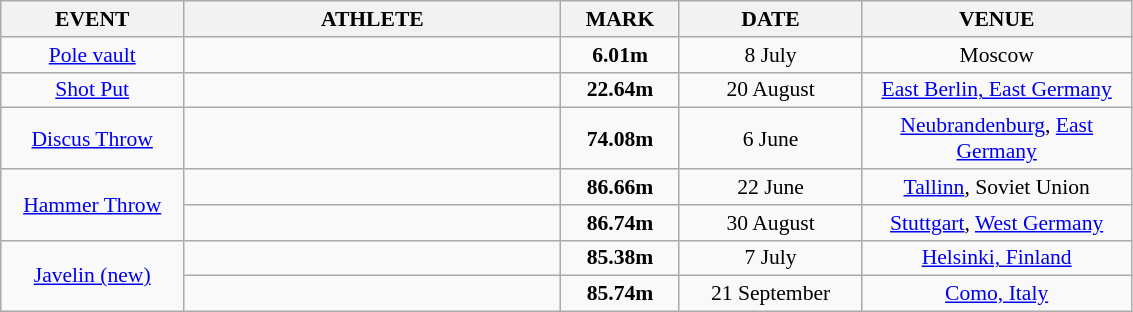<table class="wikitable" style="border-collapse: collapse; font-size: 90%;">
<tr>
<th align="center" style="width: 8em">EVENT</th>
<th align="center" style="width: 17em">ATHLETE</th>
<th align="center" style="width: 5em">MARK</th>
<th align="center" style="width: 8em">DATE</th>
<th align="center" style="width: 12em">VENUE</th>
</tr>
<tr>
<td align="center"><a href='#'>Pole vault</a></td>
<td></td>
<td align="center"><strong>6.01m</strong></td>
<td align="center">8 July</td>
<td align="center">Moscow</td>
</tr>
<tr>
<td align="center"><a href='#'>Shot Put</a></td>
<td></td>
<td align="center"><strong>22.64m</strong></td>
<td align="center">20 August</td>
<td align="center"><a href='#'>East Berlin, East Germany</a></td>
</tr>
<tr>
<td align="center"><a href='#'>Discus Throw</a></td>
<td></td>
<td align="center"><strong>74.08m</strong></td>
<td align="center">6 June</td>
<td align="center"><a href='#'>Neubrandenburg</a>, <a href='#'>East Germany</a></td>
</tr>
<tr>
<td rowspan=2 align="center"><a href='#'>Hammer Throw</a></td>
<td></td>
<td align="center"><strong>86.66m</strong></td>
<td align="center">22 June</td>
<td align="center"><a href='#'>Tallinn</a>, Soviet Union</td>
</tr>
<tr>
<td></td>
<td align="center"><strong>86.74m</strong></td>
<td align="center">30 August</td>
<td align="center"><a href='#'>Stuttgart</a>, <a href='#'>West Germany</a></td>
</tr>
<tr>
<td rowspan=2 align="center"><a href='#'>Javelin (new)</a></td>
<td></td>
<td align="center"><strong>85.38m</strong></td>
<td align="center">7 July</td>
<td align="center"><a href='#'>Helsinki, Finland</a></td>
</tr>
<tr>
<td></td>
<td align="center"><strong>85.74m</strong></td>
<td align="center">21 September</td>
<td align="center"><a href='#'>Como, Italy</a></td>
</tr>
</table>
